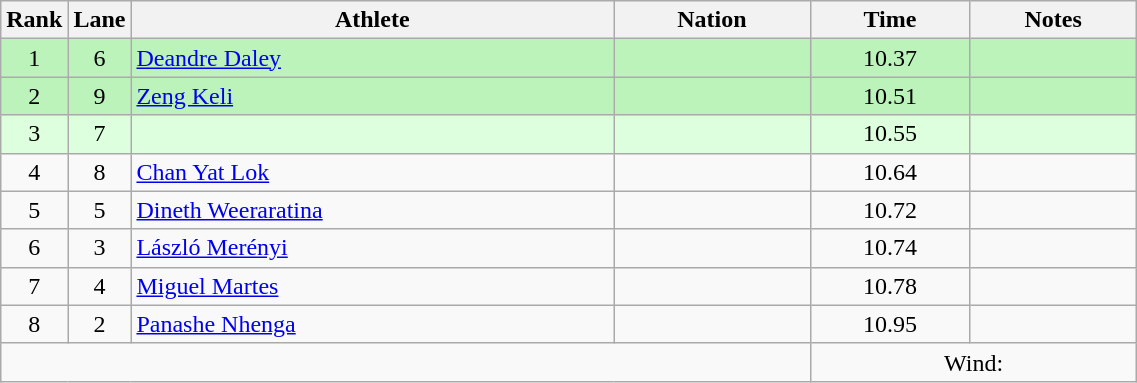<table class="wikitable sortable" style="text-align:center;width: 60%;">
<tr>
<th scope="col" style="width: 10px;">Rank</th>
<th scope="col" style="width: 10px;">Lane</th>
<th scope="col">Athlete</th>
<th scope="col">Nation</th>
<th scope="col">Time</th>
<th scope="col">Notes</th>
</tr>
<tr bgcolor=bbf3bb>
<td>1</td>
<td>6</td>
<td align=left><a href='#'>Deandre Daley</a></td>
<td align=left></td>
<td>10.37</td>
<td></td>
</tr>
<tr bgcolor=bbf3bb>
<td>2</td>
<td>9</td>
<td align=left><a href='#'>Zeng Keli</a></td>
<td align=left></td>
<td>10.51</td>
<td></td>
</tr>
<tr bgcolor=ddffdd>
<td>3</td>
<td>7</td>
<td align=left></td>
<td align=left></td>
<td>10.55</td>
<td></td>
</tr>
<tr>
<td>4</td>
<td>8</td>
<td align=left><a href='#'>Chan Yat Lok</a></td>
<td align=left></td>
<td>10.64</td>
<td></td>
</tr>
<tr>
<td>5</td>
<td>5</td>
<td align=left><a href='#'>Dineth Weeraratina</a></td>
<td align=left></td>
<td>10.72</td>
<td></td>
</tr>
<tr>
<td>6</td>
<td>3</td>
<td align=left><a href='#'>László Merényi</a></td>
<td align=left></td>
<td>10.74</td>
<td></td>
</tr>
<tr>
<td>7</td>
<td>4</td>
<td align=left><a href='#'>Miguel Martes</a></td>
<td align=left></td>
<td>10.78</td>
<td></td>
</tr>
<tr>
<td>8</td>
<td>2</td>
<td align=left><a href='#'>Panashe Nhenga</a></td>
<td align=left></td>
<td>10.95</td>
<td></td>
</tr>
<tr class="sortbottom">
<td colspan="4"></td>
<td colspan="2">Wind: </td>
</tr>
</table>
